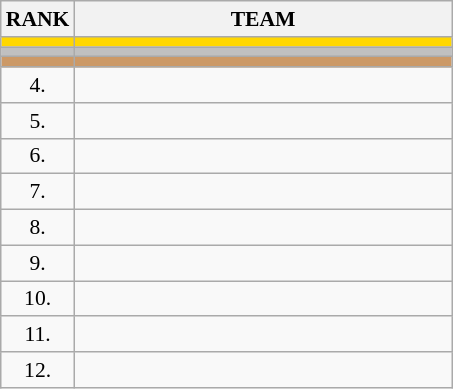<table class="wikitable" style="border-collapse: collapse; font-size: 90%;">
<tr>
<th>RANK</th>
<th align="left" style="width: 17em">TEAM</th>
</tr>
<tr bgcolor=gold>
<td align="center"></td>
<td></td>
</tr>
<tr bgcolor=silver>
<td align="center"></td>
<td></td>
</tr>
<tr bgcolor=cc9966>
<td align="center"></td>
<td></td>
</tr>
<tr>
<td align="center">4.</td>
<td></td>
</tr>
<tr>
<td align="center">5.</td>
<td></td>
</tr>
<tr>
<td align="center">6.</td>
<td></td>
</tr>
<tr>
<td align="center">7.</td>
<td></td>
</tr>
<tr>
<td align="center">8.</td>
<td></td>
</tr>
<tr>
<td align="center">9.</td>
<td></td>
</tr>
<tr>
<td align="center">10.</td>
<td></td>
</tr>
<tr>
<td align="center">11.</td>
<td></td>
</tr>
<tr>
<td align="center">12.</td>
<td></td>
</tr>
</table>
